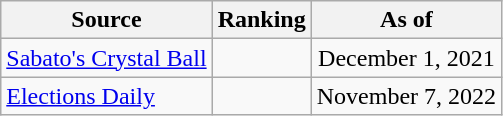<table class="wikitable" style="text-align:center">
<tr>
<th>Source</th>
<th>Ranking</th>
<th>As of</th>
</tr>
<tr>
<td align=left><a href='#'>Sabato's Crystal Ball</a></td>
<td></td>
<td>December 1, 2021</td>
</tr>
<tr>
<td align="left"><a href='#'>Elections Daily</a></td>
<td></td>
<td>November 7, 2022</td>
</tr>
</table>
